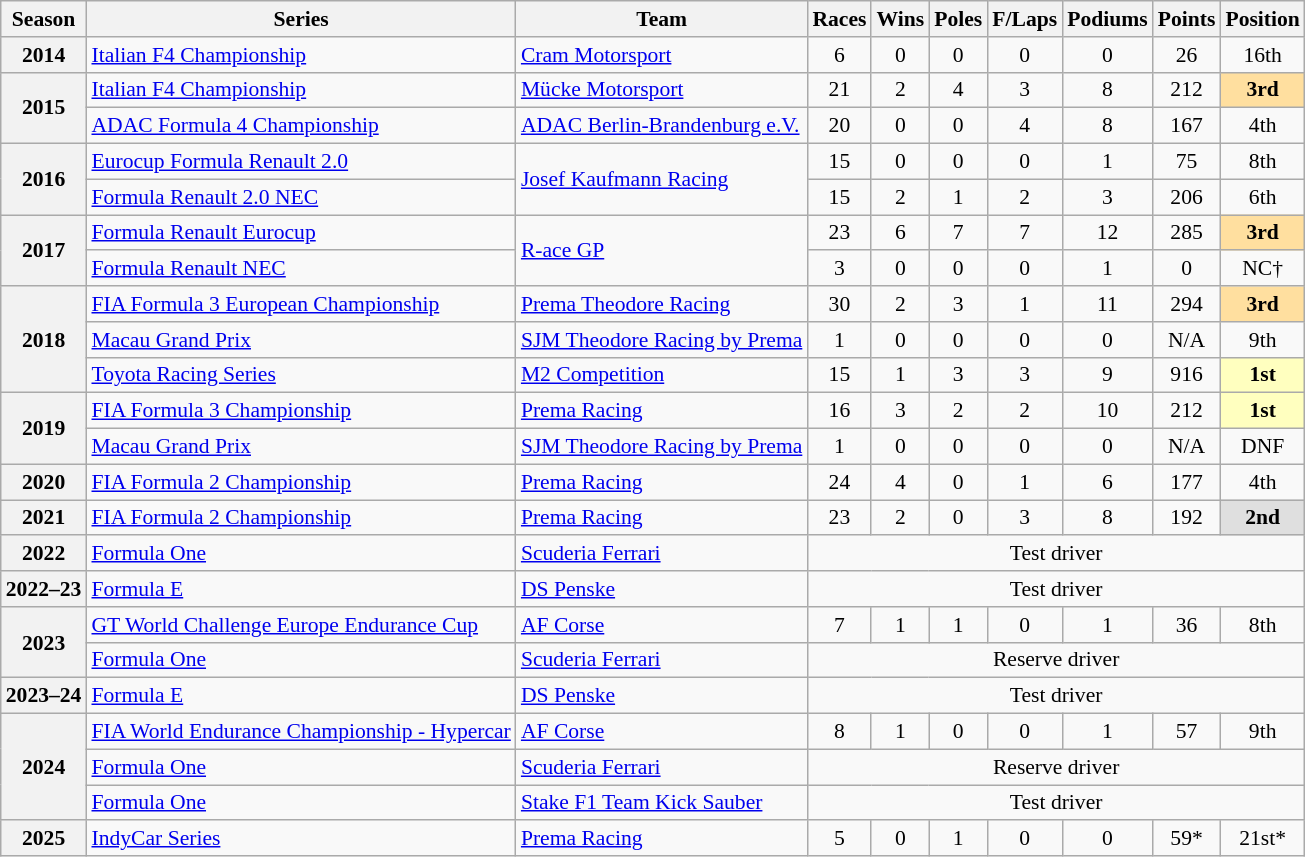<table class="wikitable" style="font-size: 90%; text-align:center">
<tr>
<th>Season</th>
<th>Series</th>
<th>Team</th>
<th>Races</th>
<th>Wins</th>
<th>Poles</th>
<th>F/Laps</th>
<th>Podiums</th>
<th>Points</th>
<th>Position</th>
</tr>
<tr>
<th>2014</th>
<td align=left><a href='#'>Italian F4 Championship</a></td>
<td align=left><a href='#'>Cram Motorsport</a></td>
<td>6</td>
<td>0</td>
<td>0</td>
<td>0</td>
<td>0</td>
<td>26</td>
<td>16th</td>
</tr>
<tr>
<th rowspan=2>2015</th>
<td align=left><a href='#'>Italian F4 Championship</a></td>
<td align=left><a href='#'>Mücke Motorsport</a></td>
<td>21</td>
<td>2</td>
<td>4</td>
<td>3</td>
<td>8</td>
<td>212</td>
<td style="background:#FFDF9F;"><strong>3rd</strong></td>
</tr>
<tr>
<td align=left><a href='#'>ADAC Formula 4 Championship</a></td>
<td align=left><a href='#'>ADAC Berlin-Brandenburg e.V.</a></td>
<td>20</td>
<td>0</td>
<td>0</td>
<td>4</td>
<td>8</td>
<td>167</td>
<td>4th</td>
</tr>
<tr>
<th rowspan=2>2016</th>
<td align=left><a href='#'>Eurocup Formula Renault 2.0</a></td>
<td align=left rowspan=2><a href='#'>Josef Kaufmann Racing</a></td>
<td>15</td>
<td>0</td>
<td>0</td>
<td>0</td>
<td>1</td>
<td>75</td>
<td>8th</td>
</tr>
<tr>
<td align=left><a href='#'>Formula Renault 2.0 NEC</a></td>
<td>15</td>
<td>2</td>
<td>1</td>
<td>2</td>
<td>3</td>
<td>206</td>
<td>6th</td>
</tr>
<tr>
<th rowspan=2>2017</th>
<td align=left><a href='#'>Formula Renault Eurocup</a></td>
<td align=left rowspan=2><a href='#'>R-ace GP</a></td>
<td>23</td>
<td>6</td>
<td>7</td>
<td>7</td>
<td>12</td>
<td>285</td>
<td style="background:#FFDF9F;"><strong>3rd</strong></td>
</tr>
<tr>
<td align=left><a href='#'>Formula Renault NEC</a></td>
<td>3</td>
<td>0</td>
<td>0</td>
<td>0</td>
<td>1</td>
<td>0</td>
<td>NC†</td>
</tr>
<tr>
<th rowspan=3>2018</th>
<td align=left><a href='#'>FIA Formula 3 European Championship</a></td>
<td align=left><a href='#'>Prema Theodore Racing</a></td>
<td>30</td>
<td>2</td>
<td>3</td>
<td>1</td>
<td>11</td>
<td>294</td>
<td style="background:#FFDF9F;"><strong>3rd</strong></td>
</tr>
<tr>
<td align=left><a href='#'>Macau Grand Prix</a></td>
<td align=left><a href='#'>SJM Theodore Racing by Prema</a></td>
<td>1</td>
<td>0</td>
<td>0</td>
<td>0</td>
<td>0</td>
<td>N/A</td>
<td>9th</td>
</tr>
<tr>
<td align=left><a href='#'>Toyota Racing Series</a></td>
<td align=left><a href='#'>M2 Competition</a></td>
<td>15</td>
<td>1</td>
<td>3</td>
<td>3</td>
<td>9</td>
<td>916</td>
<td style="background:#FFFFBF;"><strong>1st</strong></td>
</tr>
<tr>
<th rowspan=2>2019</th>
<td align=left><a href='#'>FIA Formula 3 Championship</a></td>
<td align=left><a href='#'>Prema Racing</a></td>
<td>16</td>
<td>3</td>
<td>2</td>
<td>2</td>
<td>10</td>
<td>212</td>
<td style="background:#FFFFBF;"><strong>1st</strong></td>
</tr>
<tr>
<td align=left><a href='#'>Macau Grand Prix</a></td>
<td align=left><a href='#'>SJM Theodore Racing by Prema</a></td>
<td>1</td>
<td>0</td>
<td>0</td>
<td>0</td>
<td>0</td>
<td>N/A</td>
<td>DNF</td>
</tr>
<tr>
<th>2020</th>
<td align=left><a href='#'>FIA Formula 2 Championship</a></td>
<td align=left><a href='#'>Prema Racing</a></td>
<td>24</td>
<td>4</td>
<td>0</td>
<td>1</td>
<td>6</td>
<td>177</td>
<td>4th</td>
</tr>
<tr>
<th>2021</th>
<td align="left"><a href='#'>FIA Formula 2 Championship</a></td>
<td align="left"><a href='#'>Prema Racing</a></td>
<td>23</td>
<td>2</td>
<td>0</td>
<td>3</td>
<td>8</td>
<td>192</td>
<td style="background:#DFDFDF;"><strong>2nd</strong></td>
</tr>
<tr>
<th>2022</th>
<td align="left"><a href='#'>Formula One</a></td>
<td align="left"><a href='#'>Scuderia Ferrari</a></td>
<td colspan=7>Test driver</td>
</tr>
<tr>
<th>2022–23</th>
<td align=left><a href='#'>Formula E</a></td>
<td align=left><a href='#'>DS Penske</a></td>
<td colspan="7">Test driver</td>
</tr>
<tr>
<th rowspan=2>2023</th>
<td align="left"><a href='#'>GT World Challenge Europe Endurance Cup</a></td>
<td align="left"><a href='#'>AF Corse</a></td>
<td>7</td>
<td>1</td>
<td>1</td>
<td>0</td>
<td>1</td>
<td>36</td>
<td>8th</td>
</tr>
<tr>
<td align="left"><a href='#'>Formula One</a></td>
<td align="left"><a href='#'>Scuderia Ferrari</a></td>
<td colspan=7>Reserve driver</td>
</tr>
<tr>
<th>2023–24</th>
<td align=left><a href='#'>Formula E</a></td>
<td align=left><a href='#'>DS Penske</a></td>
<td colspan="7">Test driver</td>
</tr>
<tr>
<th rowspan=3>2024</th>
<td align=left><a href='#'>FIA World Endurance Championship - Hypercar</a></td>
<td align=left><a href='#'>AF Corse</a></td>
<td>8</td>
<td>1</td>
<td>0</td>
<td>0</td>
<td>1</td>
<td>57</td>
<td>9th</td>
</tr>
<tr>
<td align="left"><a href='#'>Formula One</a></td>
<td align="left"><a href='#'>Scuderia Ferrari</a></td>
<td colspan=7>Reserve driver</td>
</tr>
<tr>
<td align="left"><a href='#'>Formula One</a></td>
<td align="left"><a href='#'>Stake F1 Team Kick Sauber</a></td>
<td colspan=7>Test driver</td>
</tr>
<tr>
<th>2025</th>
<td align="left"><a href='#'>IndyCar Series</a></td>
<td align="left"><a href='#'>Prema Racing</a></td>
<td>5</td>
<td>0</td>
<td>1</td>
<td>0</td>
<td>0</td>
<td>59*</td>
<td>21st*</td>
</tr>
</table>
